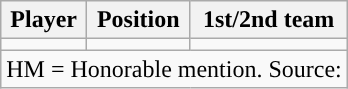<table class="wikitable" style="text-align: center">
<tr>
<th>Player</th>
<th>Position</th>
<th>1st/2nd team</th>
</tr>
<tr>
<td></td>
<td></td>
<td></td>
</tr>
<tr>
<td colspan="3">HM = Honorable mention. Source:</td>
</tr>
</table>
